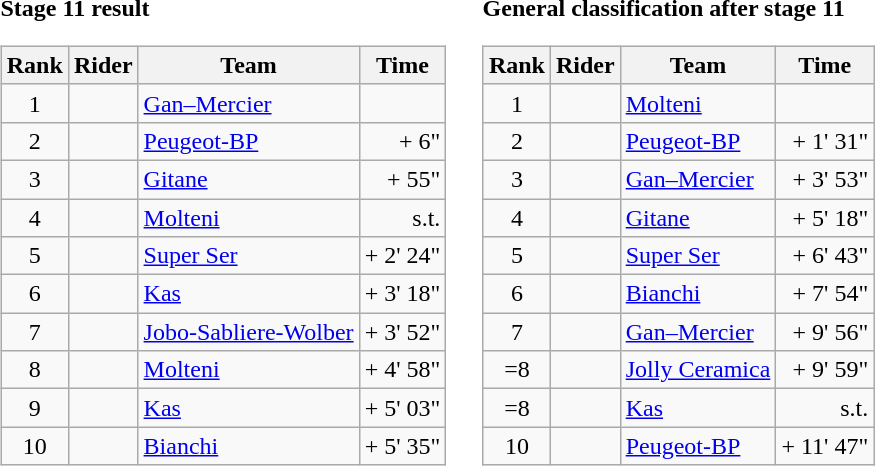<table>
<tr>
<td><strong>Stage 11 result</strong><br><table class="wikitable">
<tr>
<th scope="col">Rank</th>
<th scope="col">Rider</th>
<th scope="col">Team</th>
<th scope="col">Time</th>
</tr>
<tr>
<td style="text-align:center;">1</td>
<td></td>
<td><a href='#'>Gan–Mercier</a></td>
<td style="text-align:right;"></td>
</tr>
<tr>
<td style="text-align:center;">2</td>
<td></td>
<td><a href='#'>Peugeot-BP</a></td>
<td style="text-align:right;">+ 6"</td>
</tr>
<tr>
<td style="text-align:center;">3</td>
<td></td>
<td><a href='#'>Gitane</a></td>
<td style="text-align:right;">+ 55"</td>
</tr>
<tr>
<td style="text-align:center;">4</td>
<td></td>
<td><a href='#'>Molteni</a></td>
<td style="text-align:right;">s.t.</td>
</tr>
<tr>
<td style="text-align:center;">5</td>
<td></td>
<td><a href='#'>Super Ser</a></td>
<td style="text-align:right;">+ 2' 24"</td>
</tr>
<tr>
<td style="text-align:center;">6</td>
<td></td>
<td><a href='#'>Kas</a></td>
<td style="text-align:right;">+ 3' 18"</td>
</tr>
<tr>
<td style="text-align:center;">7</td>
<td></td>
<td><a href='#'>Jobo-Sabliere-Wolber</a></td>
<td style="text-align:right;">+ 3' 52"</td>
</tr>
<tr>
<td style="text-align:center;">8</td>
<td></td>
<td><a href='#'>Molteni</a></td>
<td style="text-align:right;">+ 4' 58"</td>
</tr>
<tr>
<td style="text-align:center;">9</td>
<td></td>
<td><a href='#'>Kas</a></td>
<td style="text-align:right;">+ 5' 03"</td>
</tr>
<tr>
<td style="text-align:center;">10</td>
<td></td>
<td><a href='#'>Bianchi</a></td>
<td style="text-align:right;">+ 5' 35"</td>
</tr>
</table>
</td>
<td></td>
<td><strong>General classification after stage 11</strong><br><table class="wikitable">
<tr>
<th scope="col">Rank</th>
<th scope="col">Rider</th>
<th scope="col">Team</th>
<th scope="col">Time</th>
</tr>
<tr>
<td style="text-align:center;">1</td>
<td> </td>
<td><a href='#'>Molteni</a></td>
<td style="text-align:right;"></td>
</tr>
<tr>
<td style="text-align:center;">2</td>
<td></td>
<td><a href='#'>Peugeot-BP</a></td>
<td style="text-align:right;">+ 1' 31"</td>
</tr>
<tr>
<td style="text-align:center;">3</td>
<td></td>
<td><a href='#'>Gan–Mercier</a></td>
<td style="text-align:right;">+ 3' 53"</td>
</tr>
<tr>
<td style="text-align:center;">4</td>
<td></td>
<td><a href='#'>Gitane</a></td>
<td style="text-align:right;">+ 5' 18"</td>
</tr>
<tr>
<td style="text-align:center;">5</td>
<td></td>
<td><a href='#'>Super Ser</a></td>
<td style="text-align:right;">+ 6' 43"</td>
</tr>
<tr>
<td style="text-align:center;">6</td>
<td></td>
<td><a href='#'>Bianchi</a></td>
<td style="text-align:right;">+ 7' 54"</td>
</tr>
<tr>
<td style="text-align:center;">7</td>
<td></td>
<td><a href='#'>Gan–Mercier</a></td>
<td style="text-align:right;">+ 9' 56"</td>
</tr>
<tr>
<td style="text-align:center;">=8</td>
<td></td>
<td><a href='#'>Jolly Ceramica</a></td>
<td style="text-align:right;">+ 9' 59"</td>
</tr>
<tr>
<td style="text-align:center;">=8</td>
<td></td>
<td><a href='#'>Kas</a></td>
<td style="text-align:right;">s.t.</td>
</tr>
<tr>
<td style="text-align:center;">10</td>
<td></td>
<td><a href='#'>Peugeot-BP</a></td>
<td style="text-align:right;">+ 11' 47"</td>
</tr>
</table>
</td>
</tr>
</table>
